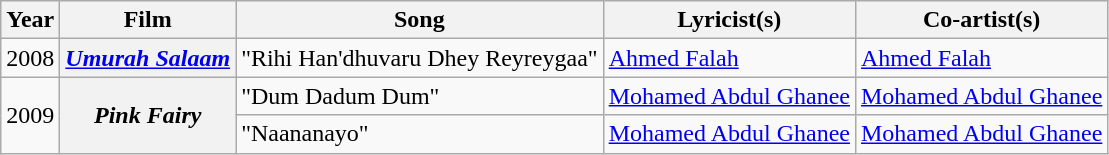<table class="wikitable plainrowheaders">
<tr>
<th scope="col">Year</th>
<th scope="col">Film</th>
<th scope="col">Song</th>
<th scope="col">Lyricist(s)</th>
<th scope="col">Co-artist(s)</th>
</tr>
<tr>
<td>2008</td>
<th scope="row"><a href='#'><em>Umurah Salaam</em></a></th>
<td>"Rihi Han'dhuvaru Dhey Reyreygaa"</td>
<td><a href='#'>Ahmed Falah</a></td>
<td><a href='#'>Ahmed Falah</a></td>
</tr>
<tr>
<td rowspan="2">2009</td>
<th scope="row" rowspan="2"><em>Pink Fairy</em></th>
<td>"Dum Dadum Dum"</td>
<td><a href='#'>Mohamed Abdul Ghanee</a></td>
<td><a href='#'>Mohamed Abdul Ghanee</a></td>
</tr>
<tr>
<td>"Naananayo"</td>
<td><a href='#'>Mohamed Abdul Ghanee</a></td>
<td><a href='#'>Mohamed Abdul Ghanee</a></td>
</tr>
</table>
